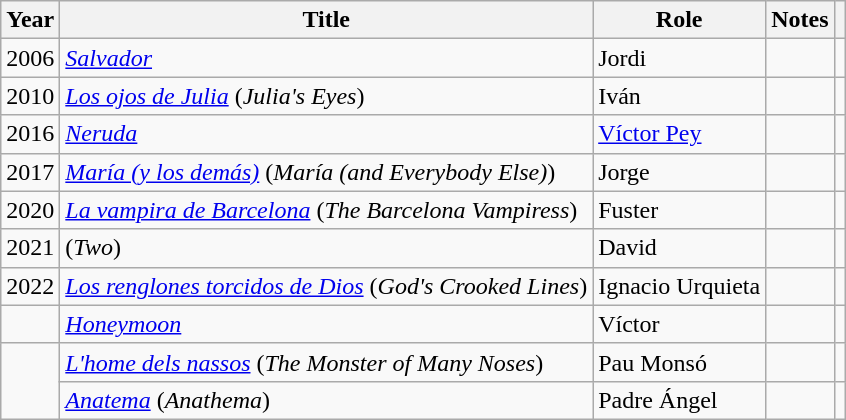<table class="wikitable sortable">
<tr>
<th>Year</th>
<th>Title</th>
<th>Role</th>
<th class="unsortable">Notes</th>
<th class="unsortable"></th>
</tr>
<tr>
<td align = "center">2006</td>
<td><em><a href='#'>Salvador</a></em></td>
<td>Jordi</td>
<td></td>
<td align = "center"></td>
</tr>
<tr>
<td align = "center">2010</td>
<td><em><a href='#'>Los ojos de Julia</a></em> (<em>Julia's Eyes</em>)</td>
<td>Iván</td>
<td></td>
<td align = "center"></td>
</tr>
<tr>
<td align = "center">2016</td>
<td><em><a href='#'>Neruda</a></em></td>
<td><a href='#'>Víctor Pey</a></td>
<td></td>
<td align = "center"></td>
</tr>
<tr>
<td align = "center">2017</td>
<td><em><a href='#'>María (y los demás)</a></em> (<em>María (and Everybody Else)</em>)</td>
<td>Jorge</td>
<td></td>
<td align = "center"></td>
</tr>
<tr>
<td align = "center">2020</td>
<td><em><a href='#'>La vampira de Barcelona</a></em> (<em>The Barcelona Vampiress</em>)</td>
<td>Fuster</td>
<td></td>
<td align = "center"></td>
</tr>
<tr>
<td align = "center">2021</td>
<td><em></em> (<em>Two</em>)</td>
<td>David</td>
<td></td>
<td align = "center"></td>
</tr>
<tr>
<td align = "center">2022</td>
<td><em><a href='#'>Los renglones torcidos de Dios</a></em> (<em>God's Crooked Lines</em>)</td>
<td>Ignacio Urquieta</td>
<td></td>
<td align = "center"></td>
</tr>
<tr>
<td></td>
<td><em><a href='#'>Honeymoon</a></em></td>
<td>Víctor</td>
<td></td>
<td></td>
</tr>
<tr>
<td rowspan = "2"></td>
<td><em><a href='#'>L'home dels nassos</a></em> (<em>The Monster of Many Noses</em>)</td>
<td>Pau Monsó</td>
<td></td>
<td></td>
</tr>
<tr>
<td><em><a href='#'>Anatema</a></em> (<em>Anathema</em>)</td>
<td>Padre Ángel</td>
<td></td>
<td></td>
</tr>
</table>
